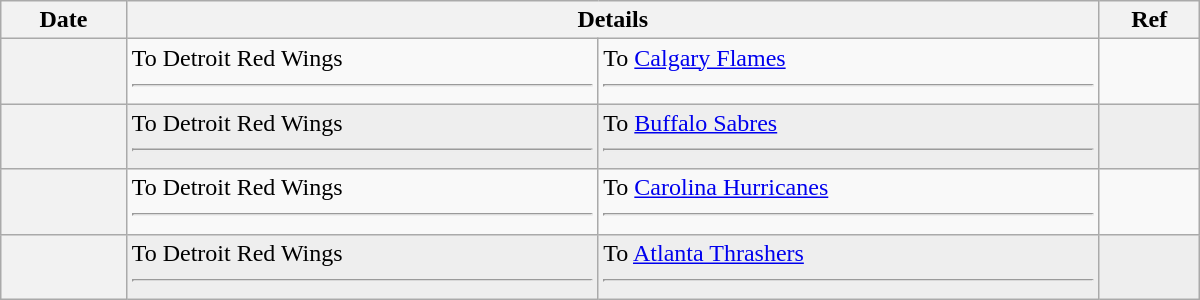<table class="wikitable plainrowheaders" style="width: 50em;">
<tr>
<th scope="col">Date</th>
<th scope="col" colspan="2">Details</th>
<th scope="col">Ref</th>
</tr>
<tr>
<th scope="row"></th>
<td valign="top">To Detroit Red Wings <hr> </td>
<td valign="top">To <a href='#'>Calgary Flames</a> <hr> </td>
<td></td>
</tr>
<tr bgcolor="#eeeeee">
<th scope="row"></th>
<td valign="top">To Detroit Red Wings <hr> </td>
<td valign="top">To <a href='#'>Buffalo Sabres</a> <hr> </td>
<td></td>
</tr>
<tr>
<th scope="row"></th>
<td valign="top">To Detroit Red Wings <hr> </td>
<td valign="top">To <a href='#'>Carolina Hurricanes</a> <hr> </td>
<td></td>
</tr>
<tr bgcolor="#eeeeee">
<th scope="row"></th>
<td valign="top">To Detroit Red Wings <hr> </td>
<td valign="top">To <a href='#'>Atlanta Thrashers</a> <hr> </td>
<td></td>
</tr>
</table>
